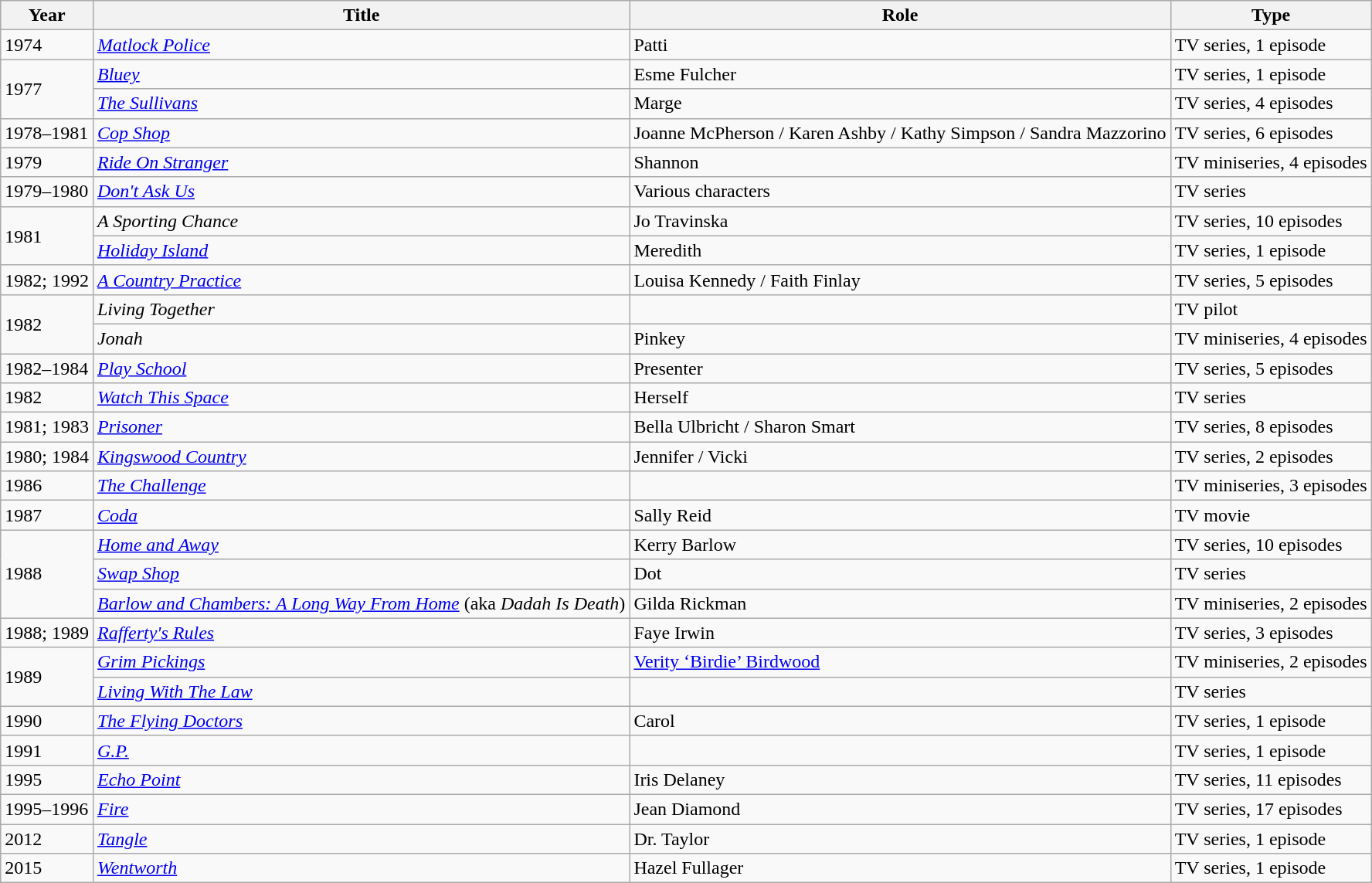<table class="wikitable">
<tr>
<th>Year</th>
<th>Title</th>
<th>Role</th>
<th>Type</th>
</tr>
<tr>
<td>1974</td>
<td><em><a href='#'>Matlock Police</a></em></td>
<td>Patti</td>
<td>TV series, 1 episode</td>
</tr>
<tr>
<td rowspan="2">1977</td>
<td><em><a href='#'>Bluey</a></em></td>
<td>Esme Fulcher</td>
<td>TV series, 1 episode</td>
</tr>
<tr>
<td><em><a href='#'>The Sullivans</a></em></td>
<td>Marge</td>
<td>TV series, 4 episodes</td>
</tr>
<tr>
<td>1978–1981</td>
<td><em><a href='#'>Cop Shop</a></em></td>
<td>Joanne McPherson / Karen Ashby / Kathy Simpson / Sandra Mazzorino</td>
<td>TV series, 6 episodes</td>
</tr>
<tr>
<td>1979</td>
<td><em><a href='#'>Ride On Stranger</a></em></td>
<td>Shannon</td>
<td>TV miniseries, 4 episodes</td>
</tr>
<tr>
<td>1979–1980</td>
<td><em><a href='#'>Don't Ask Us</a></em></td>
<td>Various characters</td>
<td>TV series</td>
</tr>
<tr>
<td rowspan="2">1981</td>
<td><em>A Sporting Chance</em></td>
<td>Jo Travinska</td>
<td>TV series, 10 episodes</td>
</tr>
<tr>
<td><em><a href='#'>Holiday Island</a></em></td>
<td>Meredith</td>
<td>TV series, 1 episode</td>
</tr>
<tr>
<td>1982; 1992</td>
<td><em><a href='#'>A Country Practice</a></em></td>
<td>Louisa Kennedy / Faith Finlay</td>
<td>TV series, 5 episodes</td>
</tr>
<tr>
<td rowspan="2">1982</td>
<td><em>Living Together</em></td>
<td></td>
<td>TV pilot</td>
</tr>
<tr>
<td><em>Jonah</em></td>
<td>Pinkey</td>
<td>TV miniseries, 4 episodes</td>
</tr>
<tr>
<td>1982–1984</td>
<td><em><a href='#'>Play School</a></em></td>
<td>Presenter</td>
<td>TV series, 5 episodes</td>
</tr>
<tr>
<td>1982</td>
<td><em><a href='#'>Watch This Space</a></em></td>
<td>Herself</td>
<td>TV series</td>
</tr>
<tr>
<td>1981; 1983</td>
<td><em><a href='#'>Prisoner</a></em></td>
<td>Bella Ulbricht / Sharon Smart</td>
<td>TV series, 8 episodes</td>
</tr>
<tr>
<td>1980; 1984</td>
<td><em><a href='#'>Kingswood Country</a></em></td>
<td>Jennifer / Vicki</td>
<td>TV series, 2 episodes</td>
</tr>
<tr>
<td>1986</td>
<td><em><a href='#'>The Challenge</a></em></td>
<td></td>
<td>TV miniseries, 3 episodes</td>
</tr>
<tr>
<td>1987</td>
<td><em><a href='#'>Coda</a></em></td>
<td>Sally Reid</td>
<td>TV movie</td>
</tr>
<tr>
<td rowspan="3">1988</td>
<td><em><a href='#'>Home and Away</a></em></td>
<td>Kerry Barlow</td>
<td>TV series, 10 episodes</td>
</tr>
<tr>
<td><em><a href='#'>Swap Shop</a></em></td>
<td>Dot</td>
<td>TV series</td>
</tr>
<tr>
<td><em><a href='#'>Barlow and Chambers: A Long Way From Home</a></em> (aka <em>Dadah Is Death</em>)</td>
<td>Gilda Rickman</td>
<td>TV miniseries, 2 episodes</td>
</tr>
<tr>
<td>1988; 1989</td>
<td><em><a href='#'>Rafferty's Rules</a></em></td>
<td>Faye Irwin</td>
<td>TV series, 3 episodes</td>
</tr>
<tr>
<td rowspan="2">1989</td>
<td><em><a href='#'>Grim Pickings</a></em></td>
<td><a href='#'>Verity ‘Birdie’ Birdwood</a></td>
<td>TV miniseries, 2 episodes</td>
</tr>
<tr>
<td><em><a href='#'>Living With The Law</a></em></td>
<td></td>
<td>TV series</td>
</tr>
<tr>
<td>1990</td>
<td><em><a href='#'>The Flying Doctors</a></em></td>
<td>Carol</td>
<td>TV series, 1 episode</td>
</tr>
<tr>
<td>1991</td>
<td><em><a href='#'>G.P.</a></em></td>
<td></td>
<td>TV series, 1 episode</td>
</tr>
<tr>
<td>1995</td>
<td><em><a href='#'>Echo Point</a></em></td>
<td>Iris Delaney</td>
<td>TV series, 11 episodes</td>
</tr>
<tr>
<td>1995–1996</td>
<td><em><a href='#'>Fire</a></em></td>
<td>Jean Diamond</td>
<td>TV series, 17 episodes</td>
</tr>
<tr>
<td>2012</td>
<td><em><a href='#'>Tangle</a></em></td>
<td>Dr. Taylor</td>
<td>TV series, 1 episode</td>
</tr>
<tr>
<td>2015</td>
<td><em><a href='#'>Wentworth</a></em></td>
<td>Hazel Fullager</td>
<td>TV series, 1 episode</td>
</tr>
</table>
